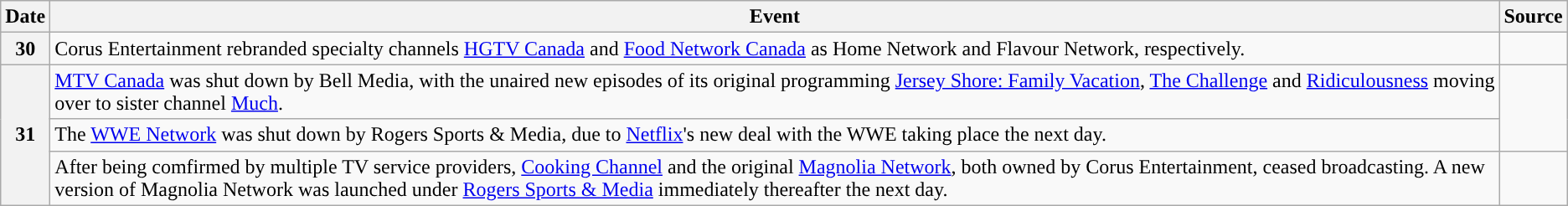<table class="wikitable">
<tr>
<th>Date</th>
<th>Event</th>
<th>Source</th>
</tr>
<tr>
<th>30</th>
<td>Corus Entertainment rebranded specialty channels <a href='#'>HGTV Canada</a> and <a href='#'>Food Network Canada</a> as Home Network and Flavour Network, respectively.</td>
<td></td>
</tr>
<tr>
<th rowspan=3>31</th>
<td><a href='#'>MTV Canada</a> was shut down by Bell Media, with the unaired new episodes of its original programming <a href='#'>Jersey Shore: Family Vacation</a>, <a href='#'>The Challenge</a> and <a href='#'>Ridiculousness</a> moving over to sister channel <a href='#'>Much</a>.</td>
</tr>
<tr>
<td>The <a href='#'>WWE Network</a> was shut down by Rogers Sports & Media, due to <a href='#'>Netflix</a>'s new deal with the WWE taking place the next day.</td>
</tr>
<tr>
<td>After being comfirmed by multiple TV service providers, <a href='#'>Cooking Channel</a> and the original <a href='#'>Magnolia Network</a>, both owned by Corus Entertainment, ceased broadcasting. A new version of Magnolia Network was launched under <a href='#'>Rogers Sports & Media</a> immediately thereafter the next day.</td>
<td></td>
</tr>
</table>
